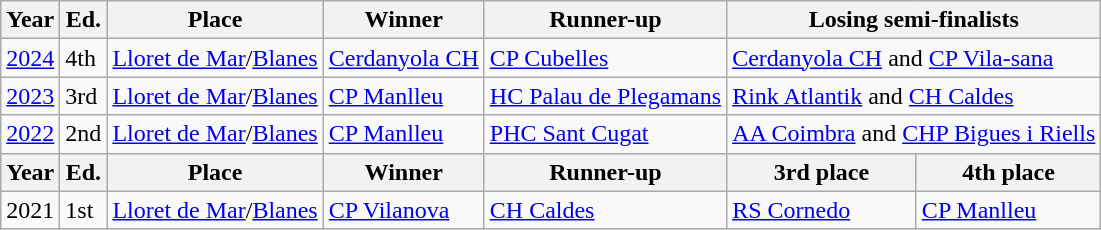<table class="wikitable">
<tr>
<th>Year</th>
<th>Ed.</th>
<th>Place</th>
<th>Winner</th>
<th>Runner-up</th>
<th colspan=2>Losing semi-finalists</th>
</tr>
<tr>
<td><a href='#'>2024</a></td>
<td>4th</td>
<td> <a href='#'>Lloret de Mar</a>/<a href='#'>Blanes</a></td>
<td> <a href='#'>Cerdanyola CH</a></td>
<td> <a href='#'>CP Cubelles</a></td>
<td colspan=2> <a href='#'>Cerdanyola CH</a> and  <a href='#'>CP Vila-sana</a></td>
</tr>
<tr>
<td><a href='#'>2023</a></td>
<td>3rd</td>
<td> <a href='#'>Lloret de Mar</a>/<a href='#'>Blanes</a></td>
<td> <a href='#'>CP Manlleu</a></td>
<td> <a href='#'>HC Palau de Plegamans</a></td>
<td colspan=2> <a href='#'>Rink Atlantik</a> and  <a href='#'>CH Caldes</a></td>
</tr>
<tr>
<td><a href='#'>2022</a></td>
<td>2nd</td>
<td> <a href='#'>Lloret de Mar</a>/<a href='#'>Blanes</a></td>
<td> <a href='#'>CP Manlleu</a></td>
<td> <a href='#'>PHC Sant Cugat</a></td>
<td colspan=2> <a href='#'>AA Coimbra</a> and  <a href='#'>CHP Bigues i Riells</a></td>
</tr>
<tr>
<th>Year</th>
<th>Ed.</th>
<th>Place</th>
<th>Winner</th>
<th>Runner-up</th>
<th>3rd place</th>
<th>4th place</th>
</tr>
<tr>
<td>2021</td>
<td>1st</td>
<td> <a href='#'>Lloret de Mar</a>/<a href='#'>Blanes</a></td>
<td> <a href='#'>CP Vilanova</a></td>
<td> <a href='#'>CH Caldes</a></td>
<td> <a href='#'>RS Cornedo</a></td>
<td> <a href='#'>CP Manlleu</a></td>
</tr>
</table>
